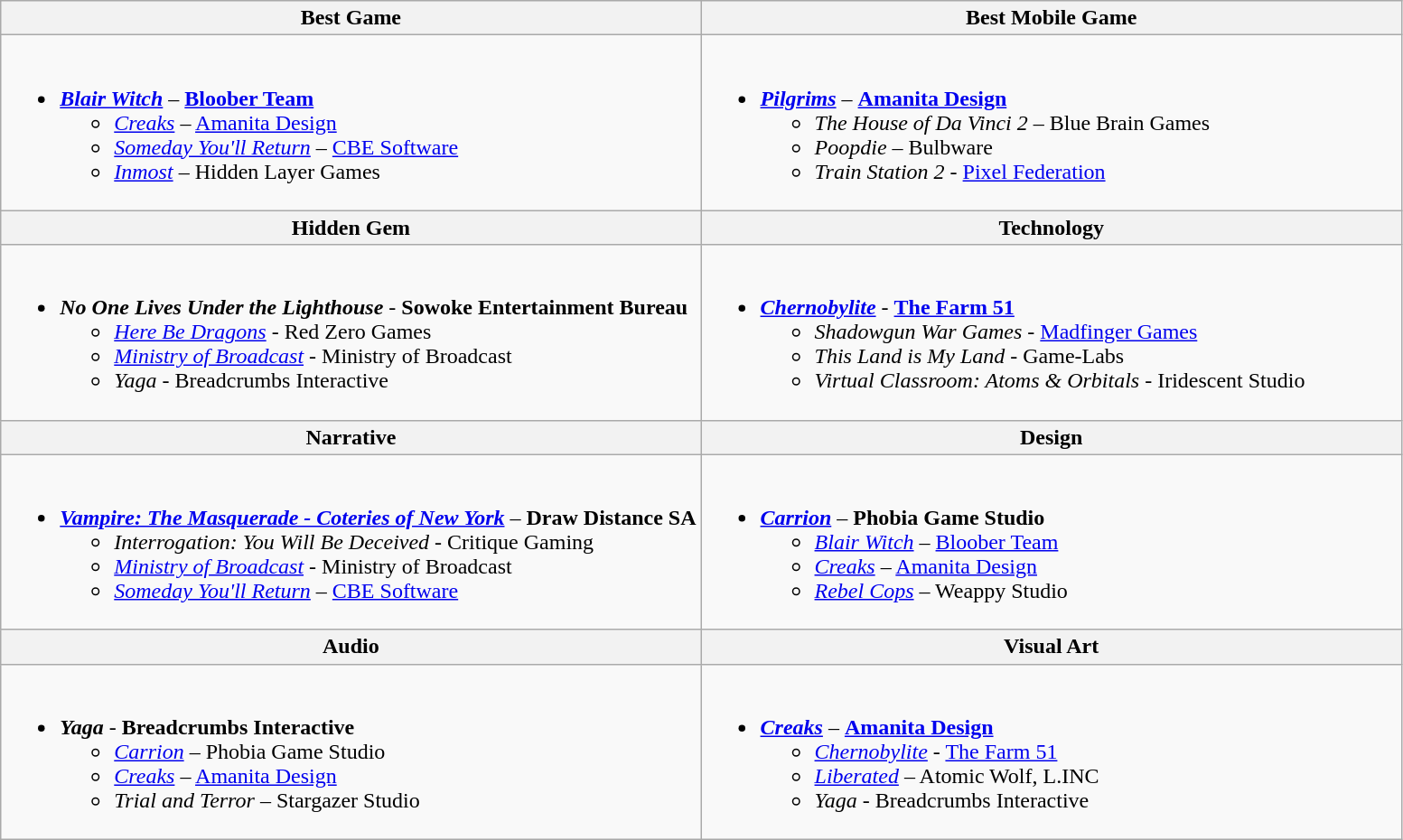<table class=wikitable>
<tr>
<th style="width:50%">Best Game</th>
<th style="width:50%">Best Mobile Game</th>
</tr>
<tr>
<td valign="top"><br><ul><li> <strong><em><a href='#'>Blair Witch</a></em></strong> – <strong><a href='#'>Bloober Team</a></strong><ul><li> <em><a href='#'>Creaks</a></em> – <a href='#'>Amanita Design</a></li><li> <em><a href='#'>Someday You'll Return</a></em> – <a href='#'>CBE Software</a></li><li> <em><a href='#'>Inmost</a></em> – Hidden Layer Games</li></ul></li></ul></td>
<td valign="top"><br><ul><li> <strong><em><a href='#'>Pilgrims</a></em></strong> – <strong><a href='#'>Amanita Design</a></strong><ul><li> <em>The House of Da Vinci 2</em> – Blue Brain Games</li><li> <em>Poopdie</em> – Bulbware</li><li> <em>Train Station 2</em> - <a href='#'>Pixel Federation</a></li></ul></li></ul></td>
</tr>
<tr>
<th style="width:50%">Hidden Gem</th>
<th style="width:50%">Technology</th>
</tr>
<tr>
<td valign="top"><br><ul><li> <strong><em>No One Lives Under the Lighthouse</em></strong> - <strong>Sowoke Entertainment Bureau</strong><ul><li> <em><a href='#'>Here Be Dragons</a></em> - Red Zero Games</li><li> <em><a href='#'>Ministry of Broadcast</a></em> - Ministry of Broadcast</li><li> <em>Yaga</em> - Breadcrumbs Interactive</li></ul></li></ul></td>
<td valign="top"><br><ul><li> <strong><em><a href='#'>Chernobylite</a></em></strong> - <strong><a href='#'>The Farm 51</a></strong><ul><li> <em>Shadowgun War Games</em> - <a href='#'>Madfinger Games</a></li><li> <em>This Land is My Land</em> - Game-Labs</li><li> <em>Virtual Classroom: Atoms & Orbitals</em> - Iridescent Studio</li></ul></li></ul></td>
</tr>
<tr>
<th style="width:50%">Narrative</th>
<th style="width:50%">Design</th>
</tr>
<tr>
<td valign="top"><br><ul><li> <strong><em><a href='#'>Vampire: The Masquerade - Coteries of New York</a></em></strong> – <strong>Draw Distance SA</strong><ul><li> <em>Interrogation: You Will Be Deceived</em> - Critique Gaming</li><li> <em><a href='#'>Ministry of Broadcast</a></em> - Ministry of Broadcast</li><li> <em><a href='#'>Someday You'll Return</a></em> – <a href='#'>CBE Software</a></li></ul></li></ul></td>
<td valign="top"><br><ul><li> <strong><em><a href='#'>Carrion</a></em></strong> – <strong>Phobia Game Studio</strong><ul><li> <em><a href='#'>Blair Witch</a></em> – <a href='#'>Bloober Team</a></li><li> <em><a href='#'>Creaks</a></em> – <a href='#'>Amanita Design</a></li><li> <em><a href='#'>Rebel Cops</a></em> – Weappy Studio</li></ul></li></ul></td>
</tr>
<tr>
<th style="width:50%">Audio</th>
<th style="width:50%">Visual Art</th>
</tr>
<tr>
<td valign="top"><br><ul><li> <strong><em>Yaga</em></strong> - <strong>Breadcrumbs Interactive</strong><ul><li> <em><a href='#'>Carrion</a></em> – Phobia Game Studio</li><li> <em><a href='#'>Creaks</a></em> – <a href='#'>Amanita Design</a></li><li> <em>Trial and Terror</em> – Stargazer Studio</li></ul></li></ul></td>
<td valign="top"><br><ul><li> <strong><em><a href='#'>Creaks</a></em></strong> – <strong><a href='#'>Amanita Design</a></strong><ul><li> <em><a href='#'>Chernobylite</a></em> - <a href='#'>The Farm 51</a></li><li> <em><a href='#'>Liberated</a></em> – Atomic Wolf, L.INC</li><li> <em>Yaga</em> - Breadcrumbs Interactive</li></ul></li></ul></td>
</tr>
</table>
